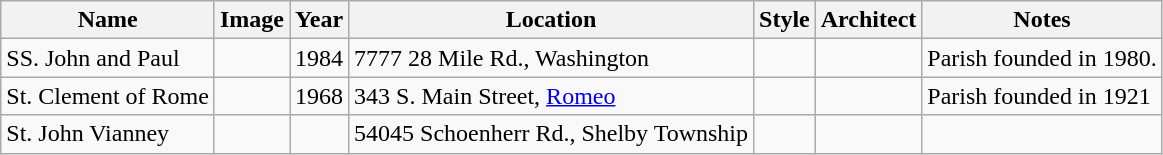<table class="wikitable sortable">
<tr>
<th>Name</th>
<th class="unsortable">Image</th>
<th>Year</th>
<th class="unsortable">Location</th>
<th class="unsortable">Style</th>
<th class="unsortable">Architect</th>
<th class="unsortable">Notes</th>
</tr>
<tr>
<td>SS. John and Paul</td>
<td></td>
<td>1984</td>
<td>7777 28 Mile Rd., Washington</td>
<td></td>
<td></td>
<td>Parish founded in 1980.</td>
</tr>
<tr>
<td>St. Clement of Rome</td>
<td></td>
<td>1968</td>
<td>343 S. Main Street, <a href='#'>Romeo</a></td>
<td></td>
<td></td>
<td>Parish founded in 1921</td>
</tr>
<tr>
<td>St. John Vianney</td>
<td></td>
<td></td>
<td>54045 Schoenherr Rd., Shelby Township</td>
<td></td>
<td></td>
<td></td>
</tr>
</table>
